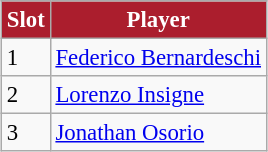<table class="wikitable" style="text-align:left; margin-left:1em; font-size:95%;">
<tr>
<th style="background:#AB1E2D; color:white; text-align:center;">Slot</th>
<th style="background:#AB1E2D; color:white; text-align:center;">Player</th>
</tr>
<tr>
<td>1</td>
<td> <a href='#'>Federico Bernardeschi</a></td>
</tr>
<tr>
<td>2</td>
<td> <a href='#'>Lorenzo Insigne</a></td>
</tr>
<tr>
<td>3</td>
<td> <a href='#'>Jonathan Osorio</a></td>
</tr>
</table>
